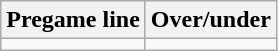<table class="wikitable">
<tr align="center">
<th style=>Pregame line</th>
<th style=>Over/under</th>
</tr>
<tr align="center">
<td></td>
<td></td>
</tr>
</table>
